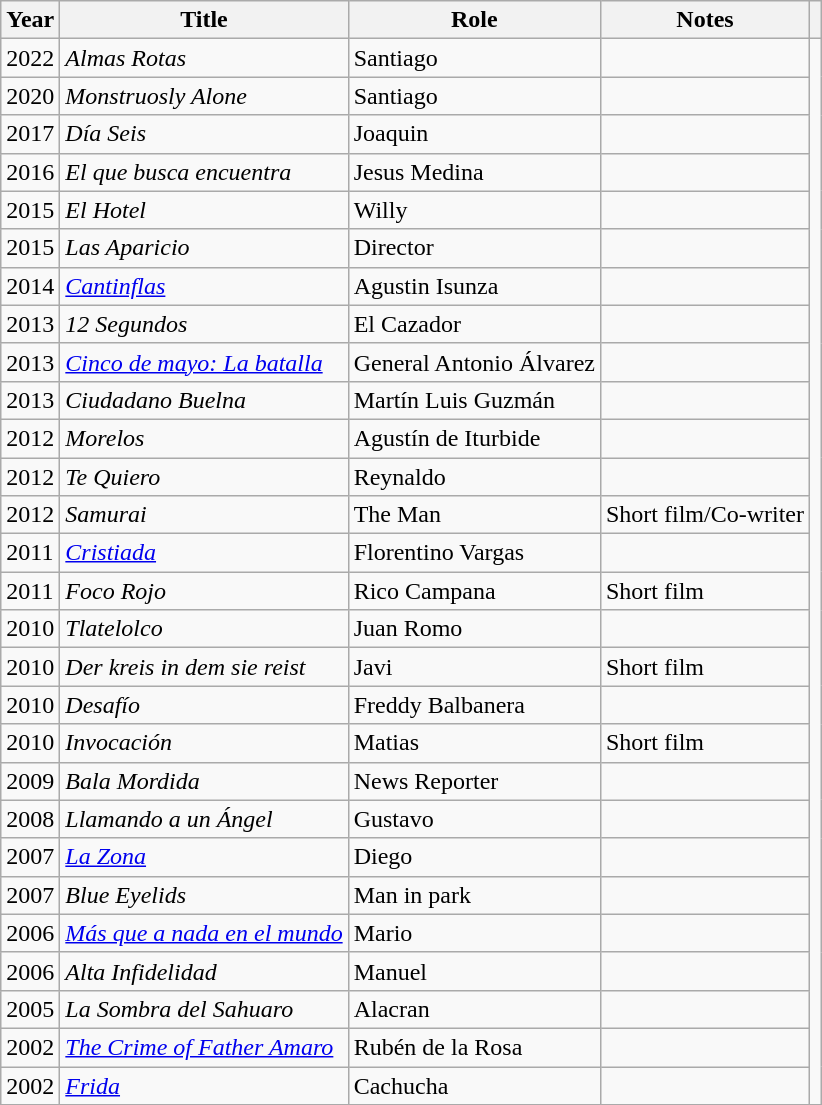<table class="wikitable sortable">
<tr>
<th>Year</th>
<th>Title</th>
<th>Role</th>
<th>Notes</th>
<th></th>
</tr>
<tr>
<td>2022</td>
<td><em>Almas Rotas</em></td>
<td>Santiago</td>
<td></td>
</tr>
<tr>
<td>2020</td>
<td><em>Monstruosly Alone</em></td>
<td>Santiago</td>
<td></td>
</tr>
<tr>
<td>2017</td>
<td><em>Día Seis</em></td>
<td>Joaquin</td>
<td></td>
</tr>
<tr>
<td>2016</td>
<td><em>El que busca encuentra</em></td>
<td>Jesus Medina</td>
<td></td>
</tr>
<tr>
<td>2015</td>
<td><em>El Hotel </em></td>
<td>Willy</td>
<td></td>
</tr>
<tr>
<td>2015</td>
<td><em>Las Aparicio</em></td>
<td>Director</td>
<td></td>
</tr>
<tr>
<td>2014</td>
<td><em><a href='#'>Cantinflas</a></em></td>
<td>Agustin Isunza</td>
<td></td>
</tr>
<tr>
<td>2013</td>
<td><em>12 Segundos</em></td>
<td>El Cazador</td>
<td></td>
</tr>
<tr>
<td>2013</td>
<td><em><a href='#'>Cinco de mayo: La batalla</a></em></td>
<td>General Antonio Álvarez</td>
<td></td>
</tr>
<tr>
<td>2013</td>
<td><em>Ciudadano Buelna</em></td>
<td>Martín Luis Guzmán</td>
<td></td>
</tr>
<tr>
<td>2012</td>
<td><em>Morelos</em></td>
<td>Agustín de Iturbide</td>
<td></td>
</tr>
<tr>
<td>2012</td>
<td><em>Te Quiero</em></td>
<td>Reynaldo</td>
<td></td>
</tr>
<tr>
<td>2012</td>
<td><em>Samurai</em></td>
<td>The Man</td>
<td>Short film/Co-writer</td>
</tr>
<tr>
<td>2011</td>
<td><em><a href='#'>Cristiada</a></em></td>
<td>Florentino Vargas</td>
<td></td>
</tr>
<tr>
<td>2011</td>
<td><em>Foco Rojo</em></td>
<td>Rico Campana</td>
<td>Short film</td>
</tr>
<tr>
<td>2010</td>
<td><em>Tlatelolco</em></td>
<td>Juan Romo</td>
<td></td>
</tr>
<tr>
<td>2010</td>
<td><em>Der kreis in dem sie reist</em></td>
<td>Javi</td>
<td>Short film</td>
</tr>
<tr>
<td>2010</td>
<td><em>Desafío</em></td>
<td>Freddy Balbanera</td>
<td></td>
</tr>
<tr>
<td>2010</td>
<td><em>Invocación</em></td>
<td>Matias</td>
<td>Short film</td>
</tr>
<tr>
<td>2009</td>
<td><em>Bala Mordida</em></td>
<td>News Reporter</td>
<td></td>
</tr>
<tr>
<td>2008</td>
<td><em>Llamando a un Ángel</em></td>
<td>Gustavo</td>
<td></td>
</tr>
<tr>
<td>2007</td>
<td><em><a href='#'>La Zona</a></em></td>
<td>Diego</td>
<td></td>
</tr>
<tr>
<td>2007</td>
<td><em>Blue Eyelids</em></td>
<td>Man in park</td>
<td></td>
</tr>
<tr>
<td>2006</td>
<td><em><a href='#'>Más que a nada en el mundo</a></em></td>
<td>Mario</td>
<td></td>
</tr>
<tr>
<td>2006</td>
<td><em>Alta Infidelidad</em></td>
<td>Manuel</td>
<td></td>
</tr>
<tr>
<td>2005</td>
<td><em>La Sombra del Sahuaro</em></td>
<td>Alacran</td>
<td></td>
</tr>
<tr>
<td>2002</td>
<td><em><a href='#'>The Crime of Father Amaro</a></em></td>
<td>Rubén de la Rosa</td>
<td></td>
</tr>
<tr>
<td>2002</td>
<td><em><a href='#'>Frida</a></em></td>
<td>Cachucha</td>
<td></td>
</tr>
<tr>
</tr>
</table>
